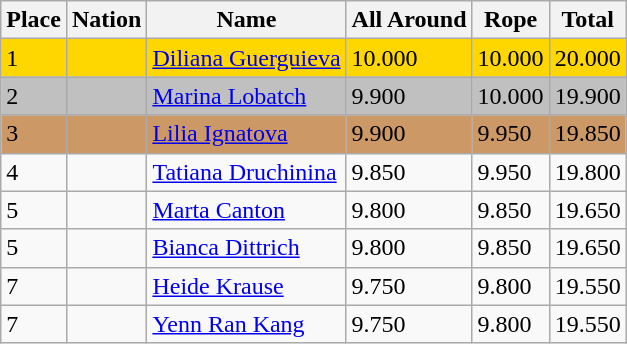<table class="wikitable">
<tr>
<th>Place</th>
<th>Nation</th>
<th>Name</th>
<th>All Around</th>
<th>Rope</th>
<th>Total</th>
</tr>
<tr bgcolor=gold>
<td>1</td>
<td></td>
<td><a href='#'>Diliana Guerguieva</a></td>
<td>10.000</td>
<td>10.000</td>
<td>20.000</td>
</tr>
<tr bgcolor=silver>
<td>2</td>
<td></td>
<td><a href='#'>Marina Lobatch</a></td>
<td>9.900</td>
<td>10.000</td>
<td>19.900</td>
</tr>
<tr bgcolor=cc9966>
<td>3</td>
<td></td>
<td><a href='#'>Lilia Ignatova</a></td>
<td>9.900</td>
<td>9.950</td>
<td>19.850</td>
</tr>
<tr>
<td>4</td>
<td></td>
<td><a href='#'>Tatiana Druchinina</a></td>
<td>9.850</td>
<td>9.950</td>
<td>19.800</td>
</tr>
<tr>
<td>5</td>
<td></td>
<td><a href='#'>Marta Canton</a></td>
<td>9.800</td>
<td>9.850</td>
<td>19.650</td>
</tr>
<tr>
<td>5</td>
<td></td>
<td><a href='#'>Bianca Dittrich</a></td>
<td>9.800</td>
<td>9.850</td>
<td>19.650</td>
</tr>
<tr>
<td>7</td>
<td></td>
<td><a href='#'>Heide Krause</a></td>
<td>9.750</td>
<td>9.800</td>
<td>19.550</td>
</tr>
<tr>
<td>7</td>
<td></td>
<td><a href='#'>Yenn Ran Kang</a></td>
<td>9.750</td>
<td>9.800</td>
<td>19.550</td>
</tr>
</table>
